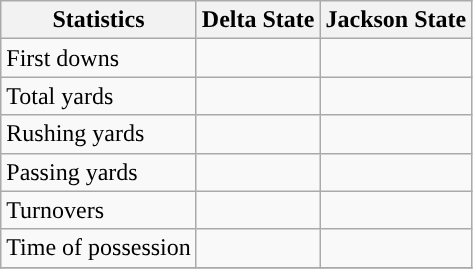<table class="wikitable">
<tr>
<th>Statistics</th>
<th>Delta State</th>
<th>Jackson State</th>
</tr>
<tr>
<td>First downs</td>
<td></td>
<td> </td>
</tr>
<tr>
<td>Total yards</td>
<td></td>
<td> </td>
</tr>
<tr>
<td>Rushing yards</td>
<td></td>
<td> </td>
</tr>
<tr>
<td>Passing yards</td>
<td></td>
<td> </td>
</tr>
<tr>
<td>Turnovers</td>
<td></td>
<td> </td>
</tr>
<tr>
<td>Time of possession</td>
<td></td>
<td> </td>
</tr>
<tr>
</tr>
</table>
